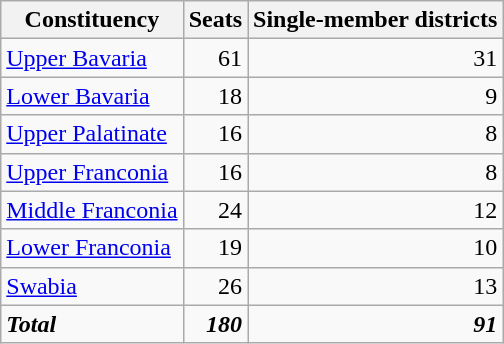<table class="wikitable" style="text-align:right">
<tr>
<th>Constituency</th>
<th>Seats</th>
<th>Single-member districts</th>
</tr>
<tr>
<td style="text-align:left;"><a href='#'>Upper Bavaria</a></td>
<td>61</td>
<td>31</td>
</tr>
<tr>
<td style="text-align:left;"><a href='#'>Lower Bavaria</a></td>
<td>18</td>
<td>9</td>
</tr>
<tr>
<td style="text-align:left;"><a href='#'>Upper Palatinate</a></td>
<td>16</td>
<td>8</td>
</tr>
<tr>
<td style="text-align:left;"><a href='#'>Upper Franconia</a></td>
<td>16</td>
<td>8</td>
</tr>
<tr>
<td style="text-align:left;"><a href='#'>Middle Franconia</a></td>
<td>24</td>
<td>12</td>
</tr>
<tr>
<td style="text-align:left;"><a href='#'>Lower Franconia</a></td>
<td>19</td>
<td>10</td>
</tr>
<tr>
<td style="text-align:left;"><a href='#'>Swabia</a></td>
<td>26</td>
<td>13</td>
</tr>
<tr>
<td style="text-align:left;"><strong><em>Total</em></strong></td>
<td><strong><em>180</em></strong></td>
<td><strong><em>91</em></strong></td>
</tr>
</table>
